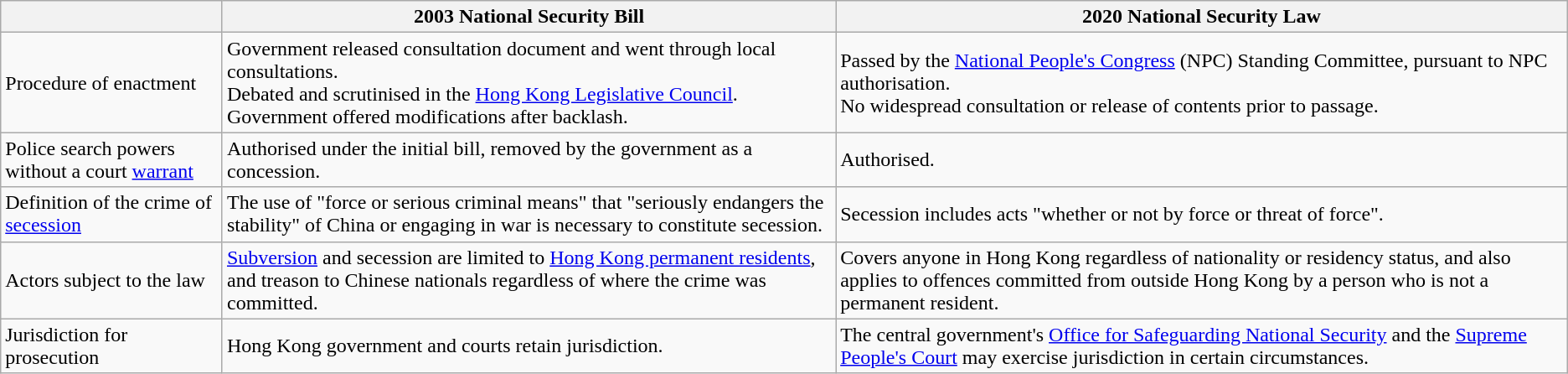<table class="wikitable">
<tr>
<th></th>
<th>2003 National Security Bill</th>
<th>2020 National Security Law</th>
</tr>
<tr>
<td>Procedure of enactment</td>
<td>Government released consultation document and went through local consultations.<br>Debated and scrutinised in the <a href='#'>Hong Kong Legislative Council</a>.<br>Government offered modifications after backlash.</td>
<td>Passed by the <a href='#'>National People's Congress</a> (NPC) Standing Committee, pursuant to NPC authorisation.<br>No widespread consultation or release of contents prior to passage.</td>
</tr>
<tr>
<td>Police search powers without a court <a href='#'>warrant</a></td>
<td>Authorised under the initial bill, removed by the government as a concession.</td>
<td>Authorised.</td>
</tr>
<tr>
<td>Definition of the crime of <a href='#'>secession</a></td>
<td>The use of "force or serious criminal means" that "seriously endangers the stability" of China or engaging in war is necessary to constitute secession.</td>
<td>Secession includes acts "whether or not by force or threat of force".</td>
</tr>
<tr>
<td>Actors subject to the law</td>
<td><a href='#'>Subversion</a> and secession are limited to <a href='#'>Hong Kong permanent residents</a>, and treason to Chinese nationals regardless of where the crime was committed.</td>
<td>Covers anyone in Hong Kong regardless of nationality or residency status, and also applies to offences committed from outside Hong Kong by a person who is not a permanent resident.</td>
</tr>
<tr>
<td>Jurisdiction for prosecution</td>
<td>Hong Kong government and courts retain jurisdiction.</td>
<td>The central government's <a href='#'>Office for Safeguarding National Security</a> and the <a href='#'>Supreme People's Court</a> may exercise jurisdiction in certain circumstances.</td>
</tr>
</table>
